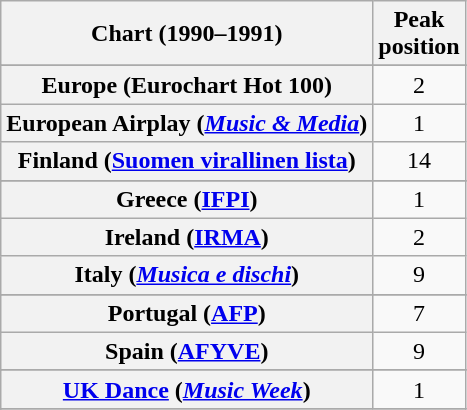<table class="wikitable sortable plainrowheaders" style="text-align:center">
<tr>
<th scope="col">Chart (1990–1991)</th>
<th scope="col">Peak<br>position</th>
</tr>
<tr>
</tr>
<tr>
</tr>
<tr>
</tr>
<tr>
</tr>
<tr>
</tr>
<tr>
<th scope="row">Europe (Eurochart Hot 100)</th>
<td>2</td>
</tr>
<tr>
<th scope="row">European Airplay (<em><a href='#'>Music & Media</a></em>)</th>
<td>1</td>
</tr>
<tr>
<th scope="row">Finland (<a href='#'>Suomen virallinen lista</a>)</th>
<td>14</td>
</tr>
<tr>
</tr>
<tr>
</tr>
<tr>
<th scope="row">Greece (<a href='#'>IFPI</a>)</th>
<td>1</td>
</tr>
<tr>
<th scope="row">Ireland (<a href='#'>IRMA</a>)</th>
<td>2</td>
</tr>
<tr>
<th scope="row">Italy (<em><a href='#'>Musica e dischi</a></em>)</th>
<td>9</td>
</tr>
<tr>
</tr>
<tr>
</tr>
<tr>
</tr>
<tr>
<th scope="row">Portugal (<a href='#'>AFP</a>)</th>
<td>7</td>
</tr>
<tr>
<th scope="row">Spain (<a href='#'>AFYVE</a>)</th>
<td>9</td>
</tr>
<tr>
</tr>
<tr>
</tr>
<tr>
<th scope="row"><a href='#'>UK Dance</a> (<em><a href='#'>Music Week</a></em>)</th>
<td align="center">1</td>
</tr>
<tr>
</tr>
<tr>
</tr>
<tr>
</tr>
<tr>
</tr>
<tr>
</tr>
</table>
